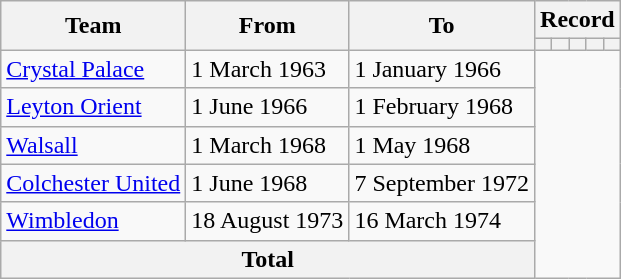<table class=wikitable style="text-align: center">
<tr>
<th rowspan=2>Team</th>
<th rowspan=2>From</th>
<th rowspan=2>To</th>
<th colspan=5>Record</th>
</tr>
<tr>
<th></th>
<th></th>
<th></th>
<th></th>
<th></th>
</tr>
<tr>
<td align=left><a href='#'>Crystal Palace</a></td>
<td align=left>1 March 1963</td>
<td align=left>1 January 1966<br></td>
</tr>
<tr>
<td align=left><a href='#'>Leyton Orient</a></td>
<td align=left>1 June 1966</td>
<td align=left>1 February 1968<br></td>
</tr>
<tr>
<td align=left><a href='#'>Walsall</a></td>
<td align=left>1 March 1968</td>
<td align=left>1 May 1968<br></td>
</tr>
<tr>
<td align=left><a href='#'>Colchester United</a></td>
<td align=left>1 June 1968</td>
<td align=left>7 September 1972<br></td>
</tr>
<tr>
<td align=left><a href='#'>Wimbledon</a></td>
<td align=left>18 August 1973</td>
<td align=left>16 March 1974<br></td>
</tr>
<tr>
<th colspan=3>Total<br></th>
</tr>
</table>
